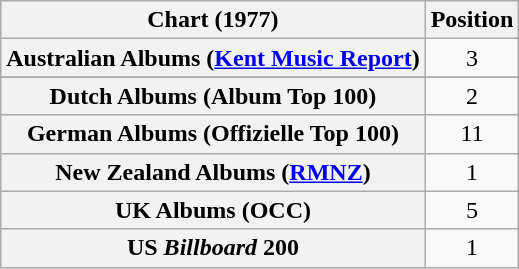<table class="wikitable sortable plainrowheaders" style="text-align:center">
<tr>
<th>Chart (1977)</th>
<th>Position</th>
</tr>
<tr>
<th scope="row">Australian Albums (<a href='#'>Kent Music Report</a>)</th>
<td>3</td>
</tr>
<tr>
</tr>
<tr>
<th scope="row">Dutch Albums (Album Top 100)</th>
<td>2</td>
</tr>
<tr>
<th scope="row">German Albums (Offizielle Top 100)</th>
<td>11</td>
</tr>
<tr>
<th scope="row">New Zealand Albums (<a href='#'>RMNZ</a>)</th>
<td>1</td>
</tr>
<tr>
<th scope="row">UK Albums (OCC)</th>
<td>5</td>
</tr>
<tr>
<th scope="row">US <em>Billboard</em> 200</th>
<td>1</td>
</tr>
</table>
